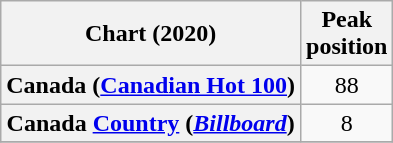<table class="wikitable sortable plainrowheaders" style="text-align:center;">
<tr>
<th>Chart (2020)</th>
<th>Peak <br> position</th>
</tr>
<tr>
<th scope="row">Canada (<a href='#'>Canadian Hot 100</a>)</th>
<td>88</td>
</tr>
<tr>
<th scope="row">Canada <a href='#'>Country</a> (<a href='#'><em>Billboard</em></a>)</th>
<td>8</td>
</tr>
<tr>
</tr>
</table>
